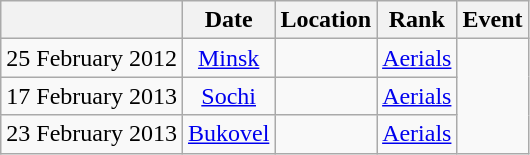<table class="wikitable sortable" style="text-align:center">
<tr>
<th></th>
<th>Date</th>
<th>Location</th>
<th>Rank</th>
<th>Event</th>
</tr>
<tr>
<td>25 February 2012</td>
<td><a href='#'>Minsk</a></td>
<td></td>
<td><a href='#'>Aerials</a></td>
</tr>
<tr>
<td>17 February 2013</td>
<td><a href='#'>Sochi</a></td>
<td></td>
<td><a href='#'>Aerials</a></td>
</tr>
<tr>
<td>23 February 2013</td>
<td><a href='#'>Bukovel</a></td>
<td></td>
<td><a href='#'>Aerials</a></td>
</tr>
</table>
